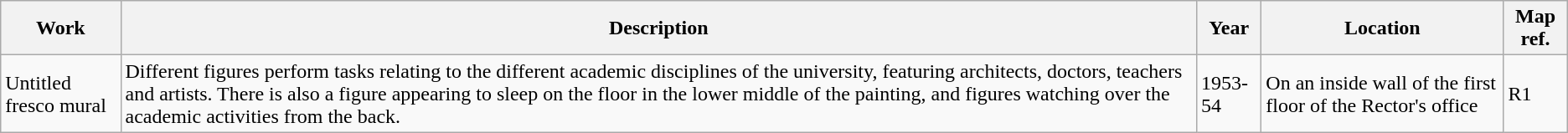<table class="wikitable">
<tr>
<th>Work</th>
<th>Description</th>
<th>Year</th>
<th>Location</th>
<th>Map ref.</th>
</tr>
<tr>
<td>Untitled fresco mural</td>
<td>Different figures perform tasks relating to the different academic disciplines of the university, featuring architects, doctors, teachers and artists. There is also a figure appearing to sleep on the floor in the lower middle of the painting, and figures watching over the academic activities from the back.</td>
<td>1953-54</td>
<td>On an inside wall of the first floor of the Rector's office</td>
<td>R1</td>
</tr>
</table>
